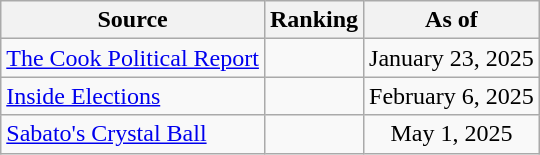<table class="wikitable" style=text-align:center>
<tr>
<th>Source</th>
<th>Ranking</th>
<th>As of</th>
</tr>
<tr>
<td align=left><a href='#'>The Cook Political Report</a></td>
<td></td>
<td>January 23, 2025</td>
</tr>
<tr>
<td align=left><a href='#'>Inside Elections</a></td>
<td></td>
<td>February 6, 2025</td>
</tr>
<tr>
<td align=left><a href='#'>Sabato's Crystal Ball</a></td>
<td></td>
<td>May 1, 2025</td>
</tr>
</table>
